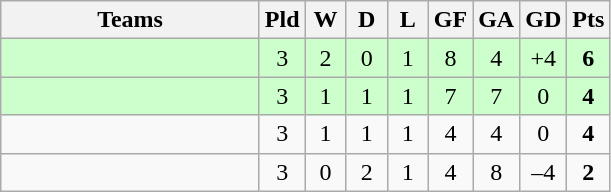<table class="wikitable" style="text-align: center;">
<tr>
<th width=165>Teams</th>
<th width=20>Pld</th>
<th width=20>W</th>
<th width=20>D</th>
<th width=20>L</th>
<th width=20>GF</th>
<th width=20>GA</th>
<th width=20>GD</th>
<th width=20>Pts</th>
</tr>
<tr align=center style="background:#ccffcc;">
<td style="text-align:left;"></td>
<td>3</td>
<td>2</td>
<td>0</td>
<td>1</td>
<td>8</td>
<td>4</td>
<td>+4</td>
<td><strong>6</strong></td>
</tr>
<tr align=center style="background:#ccffcc;">
<td style="text-align:left;"></td>
<td>3</td>
<td>1</td>
<td>1</td>
<td>1</td>
<td>7</td>
<td>7</td>
<td>0</td>
<td><strong>4</strong></td>
</tr>
<tr align=center>
<td style="text-align:left;"></td>
<td>3</td>
<td>1</td>
<td>1</td>
<td>1</td>
<td>4</td>
<td>4</td>
<td>0</td>
<td><strong>4</strong></td>
</tr>
<tr align=center>
<td style="text-align:left;"></td>
<td>3</td>
<td>0</td>
<td>2</td>
<td>1</td>
<td>4</td>
<td>8</td>
<td>–4</td>
<td><strong>2</strong></td>
</tr>
</table>
